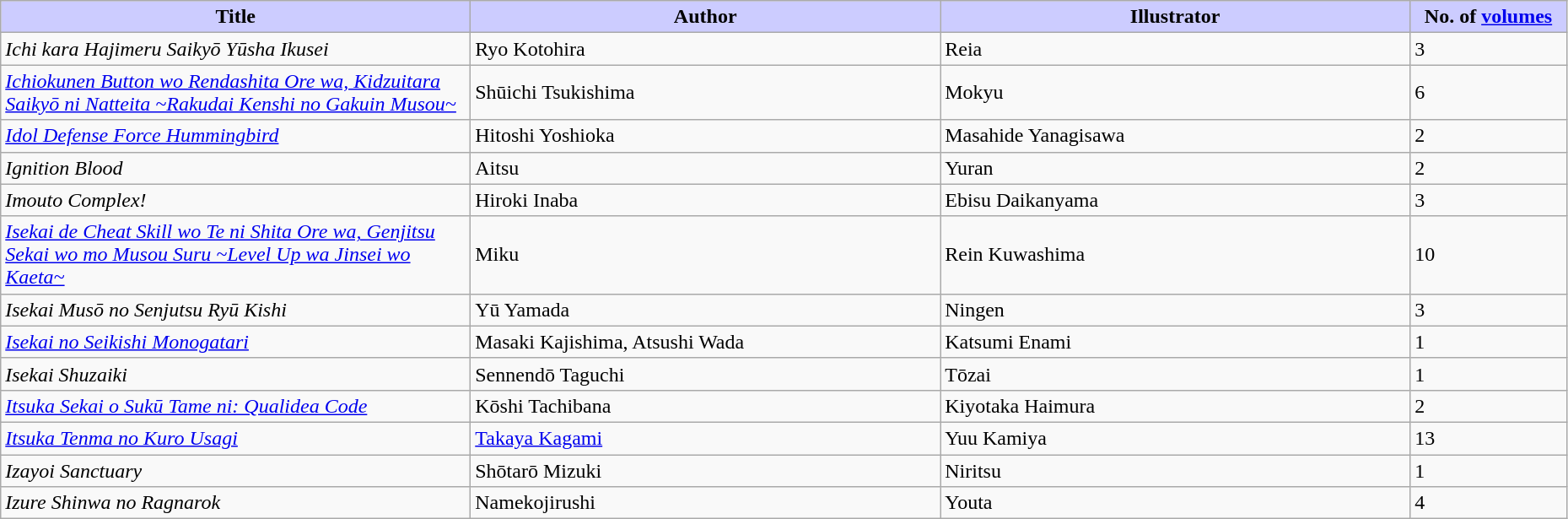<table class="wikitable" style="width: 98%;">
<tr>
<th width=30% style="background:#ccf;">Title</th>
<th width=30% style="background:#ccf;">Author</th>
<th width=30% style="background:#ccf;">Illustrator</th>
<th width=10% style="background:#ccf;">No. of <a href='#'>volumes</a></th>
</tr>
<tr>
<td><em>Ichi kara Hajimeru Saikyō Yūsha Ikusei</em></td>
<td>Ryo Kotohira</td>
<td>Reia</td>
<td>3</td>
</tr>
<tr>
<td><em><a href='#'>Ichiokunen Button wo Rendashita Ore wa, Kidzuitara Saikyō ni Natteita ~Rakudai Kenshi no Gakuin Musou~</a></em></td>
<td>Shūichi Tsukishima</td>
<td>Mokyu</td>
<td>6</td>
</tr>
<tr>
<td><em><a href='#'>Idol Defense Force Hummingbird</a></em></td>
<td>Hitoshi Yoshioka</td>
<td>Masahide Yanagisawa</td>
<td>2</td>
</tr>
<tr>
<td><em>Ignition Blood</em></td>
<td>Aitsu</td>
<td>Yuran</td>
<td>2</td>
</tr>
<tr>
<td><em>Imouto Complex!</em></td>
<td>Hiroki Inaba</td>
<td>Ebisu Daikanyama</td>
<td>3</td>
</tr>
<tr>
<td><em><a href='#'>Isekai de Cheat Skill wo Te ni Shita Ore wa, Genjitsu Sekai wo mo Musou Suru ~Level Up wa Jinsei wo Kaeta~</a></em></td>
<td>Miku</td>
<td>Rein Kuwashima</td>
<td>10</td>
</tr>
<tr>
<td><em>Isekai Musō no Senjutsu Ryū Kishi</em></td>
<td>Yū Yamada</td>
<td>Ningen</td>
<td>3</td>
</tr>
<tr>
<td><em><a href='#'>Isekai no Seikishi Monogatari</a></em></td>
<td>Masaki Kajishima, Atsushi Wada</td>
<td>Katsumi Enami</td>
<td>1</td>
</tr>
<tr>
<td><em>Isekai Shuzaiki</em></td>
<td>Sennendō Taguchi</td>
<td>Tōzai</td>
<td>1</td>
</tr>
<tr>
<td><em><a href='#'>Itsuka Sekai o Sukū Tame ni: Qualidea Code</a></em></td>
<td>Kōshi Tachibana</td>
<td>Kiyotaka Haimura</td>
<td>2</td>
</tr>
<tr>
<td><em><a href='#'>Itsuka Tenma no Kuro Usagi</a></em></td>
<td><a href='#'>Takaya Kagami</a></td>
<td>Yuu Kamiya</td>
<td>13</td>
</tr>
<tr>
<td><em>Izayoi Sanctuary</em></td>
<td>Shōtarō Mizuki</td>
<td>Niritsu</td>
<td>1</td>
</tr>
<tr>
<td><em>Izure Shinwa no Ragnarok</em></td>
<td>Namekojirushi</td>
<td>Youta</td>
<td>4</td>
</tr>
</table>
